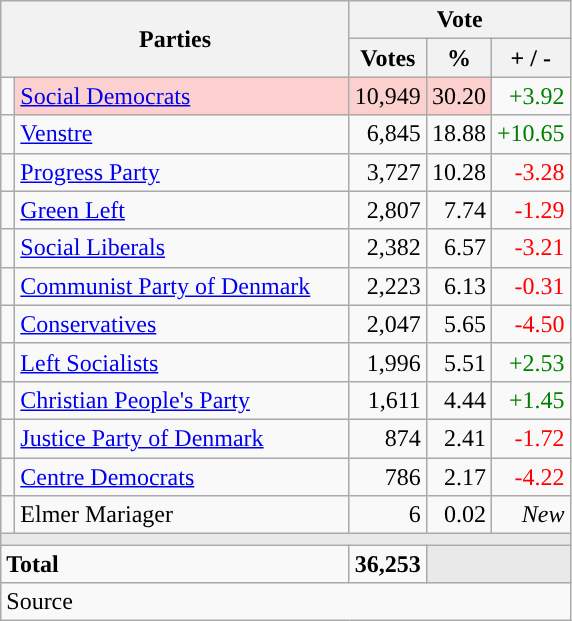<table class="wikitable" style="text-align:right;">
<tr>
<th style="text-align:centre;" rowspan="2" colspan="2" width="225">Parties</th>
<th colspan="3">Vote</th>
</tr>
<tr>
<th width="15">Votes</th>
<th width="15">%</th>
<th width="15">+ / -</th>
</tr>
<tr>
<td width="2" style="color:inherit;background:"></td>
<td bgcolor=#fbd0ce  align="left"><a href='#'>Social Democrats</a></td>
<td bgcolor=#fbd0ce>10,949</td>
<td bgcolor=#fbd0ce>30.20</td>
<td style=color:green;>+3.92</td>
</tr>
<tr>
<td width="2" style="color:inherit;background:"></td>
<td align="left"><a href='#'>Venstre</a></td>
<td>6,845</td>
<td>18.88</td>
<td style=color:green;>+10.65</td>
</tr>
<tr>
<td width="2" style="color:inherit;background:"></td>
<td align="left"><a href='#'>Progress Party</a></td>
<td>3,727</td>
<td>10.28</td>
<td style=color:red;>-3.28</td>
</tr>
<tr>
<td width="2" style="color:inherit;background:"></td>
<td align="left"><a href='#'>Green Left</a></td>
<td>2,807</td>
<td>7.74</td>
<td style=color:red;>-1.29</td>
</tr>
<tr>
<td width="2" style="color:inherit;background:"></td>
<td align="left"><a href='#'>Social Liberals</a></td>
<td>2,382</td>
<td>6.57</td>
<td style=color:red;>-3.21</td>
</tr>
<tr>
<td width="2" style="color:inherit;background:"></td>
<td align="left"><a href='#'>Communist Party of Denmark</a></td>
<td>2,223</td>
<td>6.13</td>
<td style=color:red;>-0.31</td>
</tr>
<tr>
<td width="2" style="color:inherit;background:"></td>
<td align="left"><a href='#'>Conservatives</a></td>
<td>2,047</td>
<td>5.65</td>
<td style=color:red;>-4.50</td>
</tr>
<tr>
<td width="2" style="color:inherit;background:"></td>
<td align="left"><a href='#'>Left Socialists</a></td>
<td>1,996</td>
<td>5.51</td>
<td style=color:green;>+2.53</td>
</tr>
<tr>
<td width="2" style="color:inherit;background:"></td>
<td align="left"><a href='#'>Christian People's Party</a></td>
<td>1,611</td>
<td>4.44</td>
<td style=color:green;>+1.45</td>
</tr>
<tr>
<td width="2" style="color:inherit;background:"></td>
<td align="left"><a href='#'>Justice Party of Denmark</a></td>
<td>874</td>
<td>2.41</td>
<td style=color:red;>-1.72</td>
</tr>
<tr>
<td width="2" style="color:inherit;background:"></td>
<td align="left"><a href='#'>Centre Democrats</a></td>
<td>786</td>
<td>2.17</td>
<td style=color:red;>-4.22</td>
</tr>
<tr>
<td width="2" style="color:inherit;background:"></td>
<td align="left">Elmer Mariager</td>
<td>6</td>
<td>0.02</td>
<td><em>New</em></td>
</tr>
<tr>
<td colspan="7" bgcolor="#E9E9E9"></td>
</tr>
<tr>
<td align="left" colspan="2"><strong>Total</strong></td>
<td><strong>36,253</strong></td>
<td bgcolor="#E9E9E9" colspan="2"></td>
</tr>
<tr>
<td align="left" colspan="6">Source</td>
</tr>
</table>
